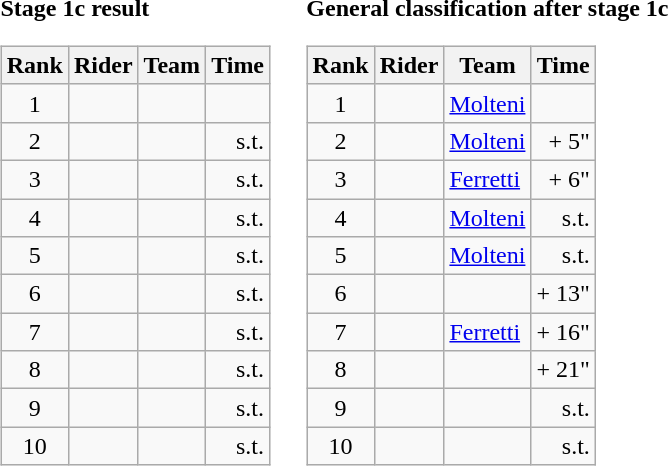<table>
<tr>
<td><strong>Stage 1c result</strong><br><table class="wikitable">
<tr>
<th scope="col">Rank</th>
<th scope="col">Rider</th>
<th scope="col">Team</th>
<th scope="col">Time</th>
</tr>
<tr>
<td style="text-align:center;">1</td>
<td></td>
<td></td>
<td style="text-align:right;"></td>
</tr>
<tr>
<td style="text-align:center;">2</td>
<td></td>
<td></td>
<td style="text-align:right;">s.t.</td>
</tr>
<tr>
<td style="text-align:center;">3</td>
<td></td>
<td></td>
<td style="text-align:right;">s.t.</td>
</tr>
<tr>
<td style="text-align:center;">4</td>
<td></td>
<td></td>
<td style="text-align:right;">s.t.</td>
</tr>
<tr>
<td style="text-align:center;">5</td>
<td></td>
<td></td>
<td style="text-align:right;">s.t.</td>
</tr>
<tr>
<td style="text-align:center;">6</td>
<td></td>
<td></td>
<td style="text-align:right;">s.t.</td>
</tr>
<tr>
<td style="text-align:center;">7</td>
<td></td>
<td></td>
<td style="text-align:right;">s.t.</td>
</tr>
<tr>
<td style="text-align:center;">8</td>
<td></td>
<td></td>
<td style="text-align:right;">s.t.</td>
</tr>
<tr>
<td style="text-align:center;">9</td>
<td></td>
<td></td>
<td style="text-align:right;">s.t.</td>
</tr>
<tr>
<td style="text-align:center;">10</td>
<td></td>
<td></td>
<td style="text-align:right;">s.t.</td>
</tr>
</table>
</td>
<td></td>
<td><strong>General classification after stage 1c</strong><br><table class="wikitable">
<tr>
<th scope="col">Rank</th>
<th scope="col">Rider</th>
<th scope="col">Team</th>
<th scope="col">Time</th>
</tr>
<tr>
<td style="text-align:center;">1</td>
<td></td>
<td><a href='#'>Molteni</a></td>
<td style="text-align:right;"></td>
</tr>
<tr>
<td style="text-align:center;">2</td>
<td></td>
<td><a href='#'>Molteni</a></td>
<td style="text-align:right;">+ 5"</td>
</tr>
<tr>
<td style="text-align:center;">3</td>
<td></td>
<td><a href='#'>Ferretti</a></td>
<td style="text-align:right;">+ 6"</td>
</tr>
<tr>
<td style="text-align:center;">4</td>
<td></td>
<td><a href='#'>Molteni</a></td>
<td style="text-align:right;">s.t.</td>
</tr>
<tr>
<td style="text-align:center;">5</td>
<td></td>
<td><a href='#'>Molteni</a></td>
<td style="text-align:right;">s.t.</td>
</tr>
<tr>
<td style="text-align:center;">6</td>
<td></td>
<td></td>
<td style="text-align:right;">+ 13"</td>
</tr>
<tr>
<td style="text-align:center;">7</td>
<td></td>
<td><a href='#'>Ferretti</a></td>
<td style="text-align:right;">+ 16"</td>
</tr>
<tr>
<td style="text-align:center;">8</td>
<td></td>
<td></td>
<td style="text-align:right;">+ 21"</td>
</tr>
<tr>
<td style="text-align:center;">9</td>
<td></td>
<td></td>
<td style="text-align:right;">s.t.</td>
</tr>
<tr>
<td style="text-align:center;">10</td>
<td></td>
<td></td>
<td style="text-align:right;">s.t.</td>
</tr>
</table>
</td>
</tr>
</table>
